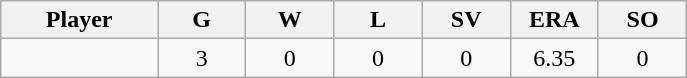<table class="wikitable sortable">
<tr>
<th bgcolor="#DDDDFF" width="16%">Player</th>
<th bgcolor="#DDDDFF" width="9%">G</th>
<th bgcolor="#DDDDFF" width="9%">W</th>
<th bgcolor="#DDDDFF" width="9%">L</th>
<th bgcolor="#DDDDFF" width="9%">SV</th>
<th bgcolor="#DDDDFF" width="9%">ERA</th>
<th bgcolor="#DDDDFF" width="9%">SO</th>
</tr>
<tr align="center">
<td></td>
<td>3</td>
<td>0</td>
<td>0</td>
<td>0</td>
<td>6.35</td>
<td>0</td>
</tr>
</table>
